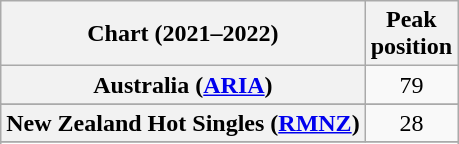<table class="wikitable sortable plainrowheaders" style="text-align:center">
<tr>
<th scope="col">Chart (2021–2022)</th>
<th scope="col">Peak<br>position</th>
</tr>
<tr>
<th scope="row">Australia (<a href='#'>ARIA</a>)</th>
<td>79</td>
</tr>
<tr>
</tr>
<tr>
</tr>
<tr>
</tr>
<tr>
<th scope="row">New Zealand Hot Singles (<a href='#'>RMNZ</a>)</th>
<td>28</td>
</tr>
<tr>
</tr>
<tr>
</tr>
<tr>
</tr>
</table>
